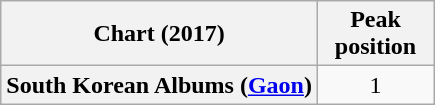<table class="wikitable sortable plainrowheaders" style="text-align:center;">
<tr>
<th>Chart (2017)</th>
<th width="70">Peak<br>position</th>
</tr>
<tr>
<th scope="row">South Korean Albums (<a href='#'>Gaon</a>)</th>
<td>1</td>
</tr>
</table>
